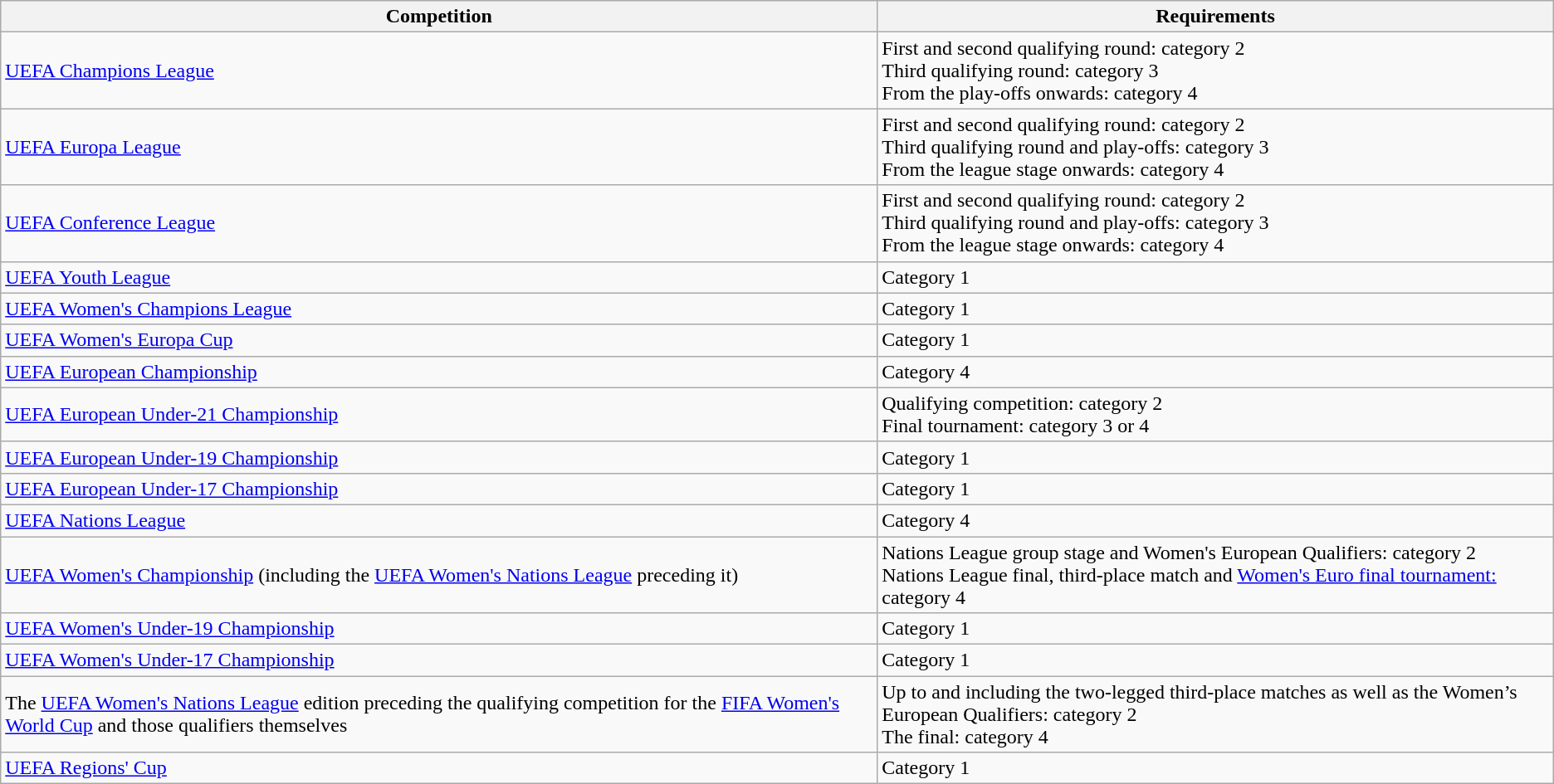<table class="wikitable">
<tr>
<th>Competition</th>
<th>Requirements</th>
</tr>
<tr>
<td><a href='#'>UEFA Champions League</a></td>
<td>First and second qualifying round: category 2<br>Third qualifying round: category 3<br>From the play-offs onwards: category 4</td>
</tr>
<tr>
<td><a href='#'>UEFA Europa League</a></td>
<td>First and second qualifying round: category 2<br>Third qualifying round and play-offs: category 3<br>From the league stage onwards: category 4</td>
</tr>
<tr>
<td><a href='#'>UEFA Conference League</a></td>
<td>First and second qualifying round: category 2<br>Third qualifying round and play-offs: category 3<br>From the league stage onwards: category 4</td>
</tr>
<tr>
<td><a href='#'>UEFA Youth League</a></td>
<td>Category 1</td>
</tr>
<tr>
<td><a href='#'>UEFA Women's Champions League</a></td>
<td>Category 1</td>
</tr>
<tr>
<td><a href='#'>UEFA Women's Europa Cup</a></td>
<td>Category 1</td>
</tr>
<tr>
<td><a href='#'>UEFA European Championship</a></td>
<td>Category 4</td>
</tr>
<tr>
<td><a href='#'>UEFA European Under-21 Championship</a></td>
<td>Qualifying competition: category 2<br>Final tournament: category 3 or 4</td>
</tr>
<tr>
<td><a href='#'>UEFA European Under-19 Championship</a></td>
<td>Category 1</td>
</tr>
<tr>
<td><a href='#'>UEFA European Under-17 Championship</a></td>
<td>Category 1</td>
</tr>
<tr>
<td><a href='#'>UEFA Nations League</a></td>
<td>Category 4</td>
</tr>
<tr>
<td><a href='#'>UEFA Women's Championship</a> (including the <a href='#'>UEFA Women's Nations League</a> preceding it)</td>
<td>Nations League group stage and Women's European Qualifiers: category 2<br>Nations League final, third-place match and <a href='#'>Women's Euro final tournament:</a> category 4</td>
</tr>
<tr>
<td><a href='#'>UEFA Women's Under-19 Championship</a></td>
<td>Category 1</td>
</tr>
<tr>
<td><a href='#'>UEFA Women's Under-17 Championship</a></td>
<td>Category 1</td>
</tr>
<tr>
<td>The <a href='#'>UEFA Women's Nations League</a> edition preceding the qualifying competition for the <a href='#'>FIFA Women's World Cup</a> and those qualifiers themselves</td>
<td>Up to and including the two-legged third-place matches as well as the Women’s European Qualifiers: category 2<br>The final: category 4</td>
</tr>
<tr>
<td><a href='#'>UEFA Regions' Cup</a></td>
<td>Category 1</td>
</tr>
</table>
